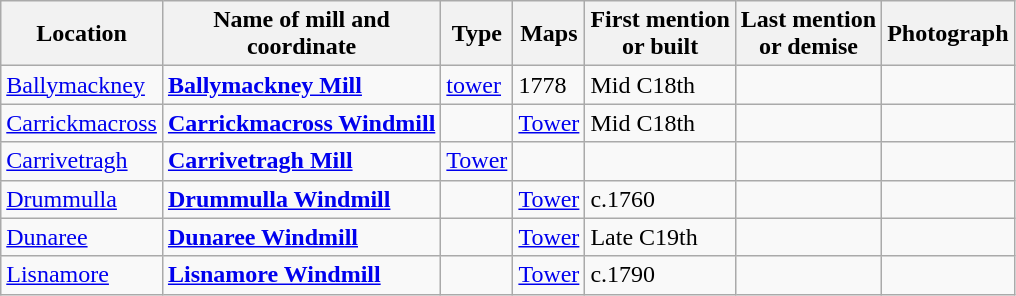<table class="wikitable">
<tr>
<th>Location</th>
<th>Name of mill and<br>coordinate</th>
<th>Type</th>
<th>Maps</th>
<th>First mention<br>or built</th>
<th>Last mention<br> or demise</th>
<th>Photograph</th>
</tr>
<tr>
<td><a href='#'>Ballymackney</a></td>
<td><strong><a href='#'>Ballymackney Mill</a></strong><br></td>
<td><a href='#'>tower</a></td>
<td>1778</td>
<td>Mid C18th</td>
<td></td>
<td></td>
</tr>
<tr>
<td><a href='#'>Carrickmacross</a></td>
<td><strong><a href='#'>Carrickmacross Windmill</a></strong></td>
<td></td>
<td><a href='#'>Tower</a></td>
<td>Mid C18th</td>
<td></td>
<td></td>
</tr>
<tr>
<td><a href='#'>Carrivetragh</a></td>
<td><strong><a href='#'>Carrivetragh Mill</a></strong><br></td>
<td><a href='#'>Tower</a></td>
<td></td>
<td></td>
<td></td>
<td></td>
</tr>
<tr>
<td><a href='#'>Drummulla</a></td>
<td><strong><a href='#'>Drummulla Windmill</a></strong></td>
<td></td>
<td><a href='#'>Tower</a></td>
<td>c.1760</td>
<td></td>
<td></td>
</tr>
<tr>
<td><a href='#'>Dunaree</a></td>
<td><strong><a href='#'>Dunaree Windmill</a></strong></td>
<td></td>
<td><a href='#'>Tower</a></td>
<td>Late C19th</td>
<td></td>
<td></td>
</tr>
<tr>
<td><a href='#'>Lisnamore</a></td>
<td><strong><a href='#'>Lisnamore Windmill</a></strong></td>
<td></td>
<td><a href='#'>Tower</a></td>
<td>c.1790</td>
<td></td>
<td></td>
</tr>
</table>
